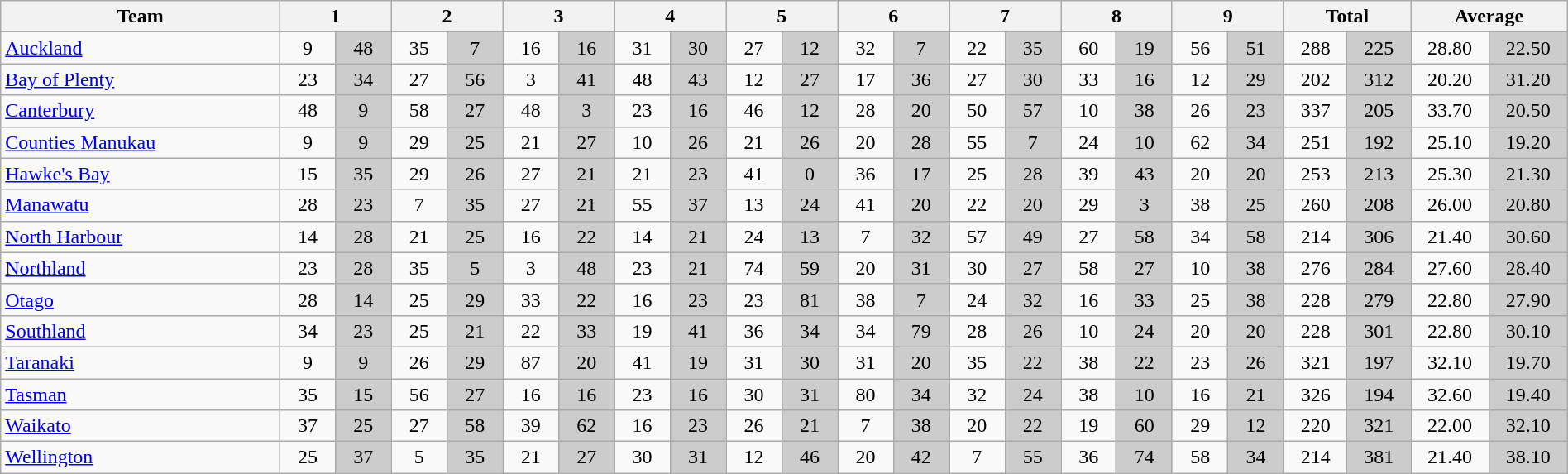<table class="wikitable" style="text-align:center;width:100%">
<tr>
<th style="width:10%">Team</th>
<th style="width:4%" colspan=2>1</th>
<th style="width:4%" colspan=2>2</th>
<th style="width:4%" colspan=2>3</th>
<th style="width:4%" colspan=2>4</th>
<th style="width:4%" colspan=2>5</th>
<th style="width:4%" colspan=2>6</th>
<th style="width:4%" colspan=2>7</th>
<th style="width:4%" colspan=2>8</th>
<th style="width:4%" colspan=2>9</th>
<th style="width:4%" colspan=2>Total</th>
<th style="width:4%" colspan=2>Average</th>
</tr>
<tr>
<td style="text-align:left"><a href='#'>Auckland</a></td>
<td>9</td>
<td style="background:#ccc">48</td>
<td>35</td>
<td style="background:#ccc">7</td>
<td>16</td>
<td style="background:#ccc">16</td>
<td>31</td>
<td style="background:#ccc">30</td>
<td>27</td>
<td style="background:#ccc">12</td>
<td>32</td>
<td style="background:#ccc">7</td>
<td>22</td>
<td style="background:#ccc">35</td>
<td>60</td>
<td style="background:#ccc">19</td>
<td>56</td>
<td style="background:#ccc">51</td>
<td>288</td>
<td style="background:#ccc">225</td>
<td>28.80</td>
<td style="background:#ccc">22.50</td>
</tr>
<tr>
<td style="text-align:left"><a href='#'>Bay of Plenty</a></td>
<td>23</td>
<td style="background:#ccc">34</td>
<td>27</td>
<td style="background:#ccc">56</td>
<td>3</td>
<td style="background:#ccc">41</td>
<td>48</td>
<td style="background:#ccc">43</td>
<td>12</td>
<td style="background:#ccc">27</td>
<td>17</td>
<td style="background:#ccc">36</td>
<td>27</td>
<td style="background:#ccc">30</td>
<td>33</td>
<td style="background:#ccc">16</td>
<td>12</td>
<td style="background:#ccc">29</td>
<td>202</td>
<td style="background:#ccc">312</td>
<td>20.20</td>
<td style="background:#ccc">31.20</td>
</tr>
<tr>
<td style="text-align:left"><a href='#'>Canterbury</a></td>
<td>48</td>
<td style="background:#ccc">9</td>
<td>58</td>
<td style="background:#ccc">27</td>
<td>48</td>
<td style="background:#ccc">3</td>
<td>23</td>
<td style="background:#ccc">16</td>
<td>46</td>
<td style="background:#ccc">12</td>
<td>28</td>
<td style="background:#ccc">20</td>
<td>50</td>
<td style="background:#ccc">57</td>
<td>10</td>
<td style="background:#ccc">38</td>
<td>26</td>
<td style="background:#ccc">23</td>
<td>337</td>
<td style="background:#ccc">205</td>
<td>33.70</td>
<td style="background:#ccc">20.50</td>
</tr>
<tr>
<td style="text-align:left"><a href='#'>Counties Manukau</a></td>
<td>9</td>
<td style="background:#ccc">9</td>
<td>29</td>
<td style="background:#ccc">25</td>
<td>21</td>
<td style="background:#ccc">27</td>
<td>10</td>
<td style="background:#ccc">26</td>
<td>21</td>
<td style="background:#ccc">26</td>
<td>20</td>
<td style="background:#ccc">28</td>
<td>55</td>
<td style="background:#ccc">7</td>
<td>24</td>
<td style="background:#ccc">10</td>
<td>62</td>
<td style="background:#ccc">34</td>
<td>251</td>
<td style="background:#ccc">192</td>
<td>25.10</td>
<td style="background:#ccc">19.20</td>
</tr>
<tr>
<td style="text-align:left"><a href='#'>Hawke's Bay</a></td>
<td>15</td>
<td style="background:#ccc">35</td>
<td>29</td>
<td style="background:#ccc">26</td>
<td>27</td>
<td style="background:#ccc">21</td>
<td>21</td>
<td style="background:#ccc">23</td>
<td>41</td>
<td style="background:#ccc">0</td>
<td>36</td>
<td style="background:#ccc">17</td>
<td>25</td>
<td style="background:#ccc">28</td>
<td>39</td>
<td style="background:#ccc">43</td>
<td>20</td>
<td style="background:#ccc">20</td>
<td>253</td>
<td style="background:#ccc">213</td>
<td>25.30</td>
<td style="background:#ccc">21.30</td>
</tr>
<tr>
<td style="text-align:left"><a href='#'>Manawatu</a></td>
<td>28</td>
<td style="background:#ccc">23</td>
<td>7</td>
<td style="background:#ccc">35</td>
<td>27</td>
<td style="background:#ccc">21</td>
<td>55</td>
<td style="background:#ccc">37</td>
<td>13</td>
<td style="background:#ccc">24</td>
<td>41</td>
<td style="background:#ccc">20</td>
<td>22</td>
<td style="background:#ccc">20</td>
<td>29</td>
<td style="background:#ccc">3</td>
<td>38</td>
<td style="background:#ccc">25</td>
<td>260</td>
<td style="background:#ccc">208</td>
<td>26.00</td>
<td style="background:#ccc">20.80</td>
</tr>
<tr>
<td style="text-align:left"><a href='#'>North Harbour</a></td>
<td>14</td>
<td style="background:#ccc">28</td>
<td>21</td>
<td style="background:#ccc">25</td>
<td>16</td>
<td style="background:#ccc">22</td>
<td>14</td>
<td style="background:#ccc">21</td>
<td>24</td>
<td style="background:#ccc">13</td>
<td>7</td>
<td style="background:#ccc">32</td>
<td>57</td>
<td style="background:#ccc">49</td>
<td>27</td>
<td style="background:#ccc">58</td>
<td>34</td>
<td style="background:#ccc">58</td>
<td>214</td>
<td style="background:#ccc">306</td>
<td>21.40</td>
<td style="background:#ccc">30.60</td>
</tr>
<tr>
<td style="text-align:left"><a href='#'>Northland</a></td>
<td>23</td>
<td style="background:#ccc">28</td>
<td>35</td>
<td style="background:#ccc">5</td>
<td>3</td>
<td style="background:#ccc">48</td>
<td>23</td>
<td style="background:#ccc">21</td>
<td>74</td>
<td style="background:#ccc">59</td>
<td>20</td>
<td style="background:#ccc">31</td>
<td>30</td>
<td style="background:#ccc">27</td>
<td>58</td>
<td style="background:#ccc">27</td>
<td>10</td>
<td style="background:#ccc">38</td>
<td>276</td>
<td style="background:#ccc">284</td>
<td>27.60</td>
<td style="background:#ccc">28.40</td>
</tr>
<tr>
<td style="text-align:left"><a href='#'>Otago</a></td>
<td>28</td>
<td style="background:#ccc">14</td>
<td>25</td>
<td style="background:#ccc">29</td>
<td>33</td>
<td style="background:#ccc">22</td>
<td>16</td>
<td style="background:#ccc">23</td>
<td>23</td>
<td style="background:#ccc">81</td>
<td>38</td>
<td style="background:#ccc">7</td>
<td>24</td>
<td style="background:#ccc">32</td>
<td>16</td>
<td style="background:#ccc">33</td>
<td>25</td>
<td style="background:#ccc">38</td>
<td>228</td>
<td style="background:#ccc">279</td>
<td>22.80</td>
<td style="background:#ccc">27.90</td>
</tr>
<tr>
<td style="text-align:left"><a href='#'>Southland</a></td>
<td>34</td>
<td style="background:#ccc">23</td>
<td>25</td>
<td style="background:#ccc">21</td>
<td>22</td>
<td style="background:#ccc">33</td>
<td>19</td>
<td style="background:#ccc">41</td>
<td>36</td>
<td style="background:#ccc">34</td>
<td>34</td>
<td style="background:#ccc">79</td>
<td>28</td>
<td style="background:#ccc">26</td>
<td>10</td>
<td style="background:#ccc">24</td>
<td>20</td>
<td style="background:#ccc">20</td>
<td>228</td>
<td style="background:#ccc">301</td>
<td>22.80</td>
<td style="background:#ccc">30.10</td>
</tr>
<tr>
<td style="text-align:left"><a href='#'>Taranaki</a></td>
<td>9</td>
<td style="background:#ccc">9</td>
<td>26</td>
<td style="background:#ccc">29</td>
<td>87</td>
<td style="background:#ccc">20</td>
<td>41</td>
<td style="background:#ccc">19</td>
<td>31</td>
<td style="background:#ccc">30</td>
<td>31</td>
<td style="background:#ccc">20</td>
<td>35</td>
<td style="background:#ccc">22</td>
<td>38</td>
<td style="background:#ccc">22</td>
<td>23</td>
<td style="background:#ccc">26</td>
<td>321</td>
<td style="background:#ccc">197</td>
<td>32.10</td>
<td style="background:#ccc">19.70</td>
</tr>
<tr>
<td style="text-align:left"><a href='#'>Tasman</a></td>
<td>35</td>
<td style="background:#ccc">15</td>
<td>56</td>
<td style="background:#ccc">27</td>
<td>16</td>
<td style="background:#ccc">16</td>
<td>23</td>
<td style="background:#ccc">16</td>
<td>30</td>
<td style="background:#ccc">31</td>
<td>80</td>
<td style="background:#ccc">34</td>
<td>32</td>
<td style="background:#ccc">24</td>
<td>38</td>
<td style="background:#ccc">10</td>
<td>16</td>
<td style="background:#ccc">21</td>
<td>326</td>
<td style="background:#ccc">194</td>
<td>32.60</td>
<td style="background:#ccc">19.40</td>
</tr>
<tr>
<td style="text-align:left"><a href='#'>Waikato</a></td>
<td>37</td>
<td style="background:#ccc">25</td>
<td>27</td>
<td style="background:#ccc">58</td>
<td>39</td>
<td style="background:#ccc">62</td>
<td>16</td>
<td style="background:#ccc">23</td>
<td>26</td>
<td style="background:#ccc">21</td>
<td>7</td>
<td style="background:#ccc">38</td>
<td>20</td>
<td style="background:#ccc">22</td>
<td>19</td>
<td style="background:#ccc">60</td>
<td>29</td>
<td style="background:#ccc">12</td>
<td>220</td>
<td style="background:#ccc">321</td>
<td>22.00</td>
<td style="background:#ccc">32.10</td>
</tr>
<tr>
<td style="text-align:left"><a href='#'>Wellington</a></td>
<td>25</td>
<td style="background:#ccc">37</td>
<td>5</td>
<td style="background:#ccc">35</td>
<td>21</td>
<td style="background:#ccc">27</td>
<td>30</td>
<td style="background:#ccc">31</td>
<td>12</td>
<td style="background:#ccc">46</td>
<td>20</td>
<td style="background:#ccc">42</td>
<td>7</td>
<td style="background:#ccc">55</td>
<td>36</td>
<td style="background:#ccc">74</td>
<td>58</td>
<td style="background:#ccc">34</td>
<td>214</td>
<td style="background:#ccc">381</td>
<td>21.40</td>
<td style="background:#ccc">38.10</td>
</tr>
</table>
